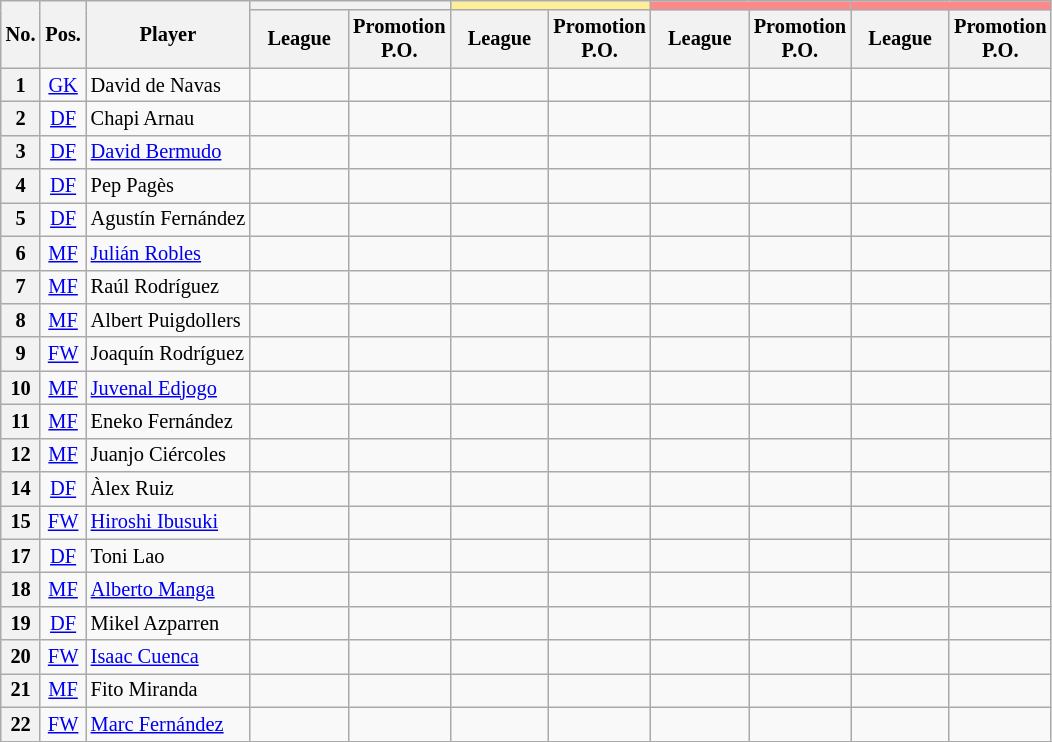<table class="wikitable" style="font-size: 85%">
<tr>
<th rowspan="2">No.</th>
<th rowspan="2">Pos.</th>
<th rowspan="2">Player</th>
<th colspan="2"></th>
<th colspan="2" style="background:#FFEE99"></th>
<th colspan="2" style="background:#FF8888"></th>
<th colspan="2" style="background:#FF8888"></th>
</tr>
<tr>
<th width="59">League</th>
<th width="59">Promotion<br>P.O.</th>
<th width="59">League</th>
<th width="59">Promotion<br>P.O.</th>
<th width="59">League</th>
<th width="59">Promotion<br>P.O.</th>
<th width="59">League</th>
<th width="59">Promotion<br>P.O.</th>
</tr>
<tr>
<th>1</th>
<td align="center"><a href='#'>GK</a></td>
<td> David de Navas</td>
<td align="center"></td>
<td></td>
<td align="center"></td>
<td></td>
<td align="center"></td>
<td></td>
<td align="center"></td>
<td></td>
</tr>
<tr>
<th>2</th>
<td align="center"><a href='#'>DF</a></td>
<td> Chapi Arnau</td>
<td align="center"></td>
<td></td>
<td align="center"></td>
<td align="center"></td>
<td align="center"></td>
<td></td>
<td align="center"></td>
<td></td>
</tr>
<tr>
<th>3</th>
<td align="center"><a href='#'>DF</a></td>
<td> <a href='#'>David Bermudo</a></td>
<td align="center"></td>
<td></td>
<td align="center"></td>
<td align="center"></td>
<td align="center"></td>
<td></td>
<td align="center"></td>
<td></td>
</tr>
<tr>
<th>4</th>
<td align="center"><a href='#'>DF</a></td>
<td> Pep Pagès</td>
<td align="center"></td>
<td></td>
<td align="center"></td>
<td align="center"></td>
<td align="center"></td>
<td></td>
<td align="center"></td>
<td></td>
</tr>
<tr>
<th>5</th>
<td align="center"><a href='#'>DF</a></td>
<td> Agustín Fernández</td>
<td align="center"></td>
<td></td>
<td align="center"></td>
<td align="center"></td>
<td align="center"></td>
<td></td>
<td align="center"></td>
<td></td>
</tr>
<tr>
<th>6</th>
<td align="center"><a href='#'>MF</a></td>
<td> <a href='#'>Julián Robles</a></td>
<td align="center"></td>
<td></td>
<td align="center"></td>
<td></td>
<td align="center"></td>
<td></td>
<td align="center"></td>
<td></td>
</tr>
<tr>
<th>7</th>
<td align="center"><a href='#'>MF</a></td>
<td> Raúl Rodríguez</td>
<td align="center"></td>
<td></td>
<td align="center"></td>
<td></td>
<td align="center"></td>
<td></td>
<td align="center"></td>
<td></td>
</tr>
<tr>
<th>8</th>
<td align="center"><a href='#'>MF</a></td>
<td> Albert Puigdollers</td>
<td align="center"></td>
<td></td>
<td align="center"></td>
<td></td>
<td align="center"></td>
<td></td>
<td align="center"></td>
<td></td>
</tr>
<tr>
<th>9</th>
<td align="center"><a href='#'>FW</a></td>
<td> Joaquín Rodríguez</td>
<td align="center"></td>
<td></td>
<td align="center"></td>
<td align="center"></td>
<td align="center"></td>
<td></td>
<td align="center"></td>
<td></td>
</tr>
<tr>
<th>10</th>
<td align="center"><a href='#'>MF</a></td>
<td> <a href='#'>Juvenal Edjogo</a></td>
<td align="center"></td>
<td></td>
<td align="center"></td>
<td></td>
<td align="center"></td>
<td></td>
<td align="center"></td>
<td></td>
</tr>
<tr>
<th>11</th>
<td align="center"><a href='#'>MF</a></td>
<td> Eneko Fernández</td>
<td align="center"></td>
<td></td>
<td align="center"></td>
<td></td>
<td align="center"></td>
<td></td>
<td align="center"></td>
<td></td>
</tr>
<tr>
<th>12</th>
<td align="center"><a href='#'>MF</a></td>
<td> Juanjo Ciércoles</td>
<td align="center"></td>
<td></td>
<td align="center"></td>
<td></td>
<td align="center"></td>
<td></td>
<td align="center"></td>
<td></td>
</tr>
<tr>
<th>14</th>
<td align="center"><a href='#'>DF</a></td>
<td> Àlex Ruiz</td>
<td align="center"></td>
<td></td>
<td align="center"></td>
<td></td>
<td align="center"></td>
<td></td>
<td align="center"></td>
<td></td>
</tr>
<tr>
<th>15</th>
<td align="center"><a href='#'>FW</a></td>
<td> <a href='#'>Hiroshi Ibusuki</a></td>
<td align="center"></td>
<td></td>
<td align="center"></td>
<td></td>
<td align="center"></td>
<td></td>
<td align="center"></td>
<td></td>
</tr>
<tr>
<th>17</th>
<td align="center"><a href='#'>DF</a></td>
<td> Toni Lao</td>
<td align="center"></td>
<td></td>
<td align="center"></td>
<td align="center"></td>
<td align="center"></td>
<td></td>
<td align="center"></td>
<td></td>
</tr>
<tr>
<th>18</th>
<td align="center"><a href='#'>MF</a></td>
<td> <a href='#'>Alberto Manga</a></td>
<td align="center"></td>
<td></td>
<td align="center"></td>
<td></td>
<td align="center"></td>
<td></td>
<td align="center"></td>
<td></td>
</tr>
<tr>
<th>19</th>
<td align="center"><a href='#'>DF</a></td>
<td> Mikel Azparren</td>
<td align="center"></td>
<td></td>
<td align="center"></td>
<td></td>
<td align="center"></td>
<td></td>
<td align="center"></td>
<td></td>
</tr>
<tr>
<th>20</th>
<td align="center"><a href='#'>FW</a></td>
<td> <a href='#'>Isaac Cuenca</a></td>
<td align="center"></td>
<td align="center"></td>
<td align="center"></td>
<td></td>
<td align="center"></td>
<td></td>
<td align="center"></td>
<td></td>
</tr>
<tr>
<th>21</th>
<td align="center"><a href='#'>MF</a></td>
<td> Fito Miranda</td>
<td align="center"></td>
<td></td>
<td align="center"></td>
<td></td>
<td align="center"></td>
<td></td>
<td align="center"></td>
<td></td>
</tr>
<tr>
<th>22</th>
<td align="center"><a href='#'>FW</a></td>
<td> <a href='#'>Marc Fernández</a></td>
<td align="center"></td>
<td align="center"></td>
<td align="center"></td>
<td></td>
<td align="center"></td>
<td></td>
<td align="center"></td>
<td></td>
</tr>
<tr>
</tr>
</table>
